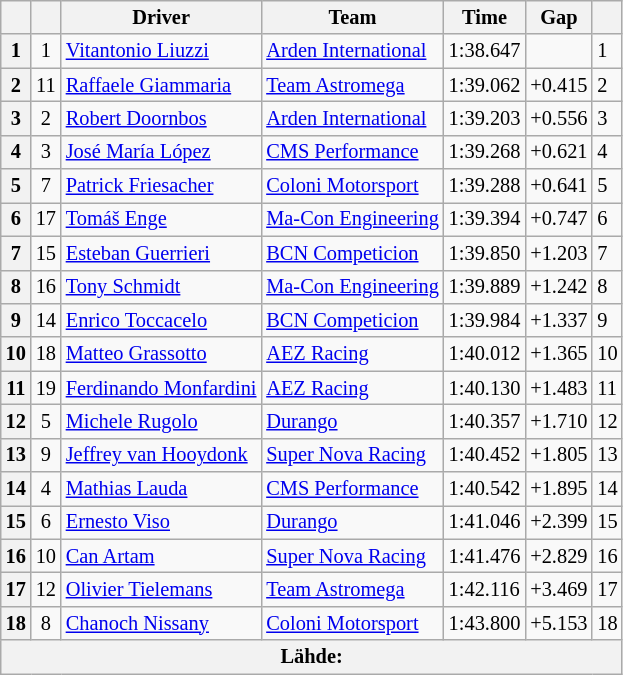<table class="wikitable" style="font-size:85%">
<tr>
<th></th>
<th></th>
<th>Driver</th>
<th>Team</th>
<th>Time</th>
<th>Gap</th>
<th></th>
</tr>
<tr>
<th>1</th>
<td align="center">1</td>
<td> <a href='#'>Vitantonio Liuzzi</a></td>
<td><a href='#'>Arden International</a></td>
<td>1:38.647</td>
<td></td>
<td>1</td>
</tr>
<tr>
<th>2</th>
<td align="center">11</td>
<td> <a href='#'>Raffaele Giammaria</a></td>
<td><a href='#'>Team Astromega</a></td>
<td>1:39.062</td>
<td>+0.415</td>
<td>2</td>
</tr>
<tr>
<th>3</th>
<td align="center">2</td>
<td> <a href='#'>Robert Doornbos</a></td>
<td><a href='#'>Arden International</a></td>
<td>1:39.203</td>
<td>+0.556</td>
<td>3</td>
</tr>
<tr>
<th>4</th>
<td align="center">3</td>
<td> <a href='#'>José María López</a></td>
<td><a href='#'>CMS Performance</a></td>
<td>1:39.268</td>
<td>+0.621</td>
<td>4</td>
</tr>
<tr>
<th>5</th>
<td align="center">7</td>
<td> <a href='#'>Patrick Friesacher</a></td>
<td><a href='#'>Coloni Motorsport</a></td>
<td>1:39.288</td>
<td>+0.641</td>
<td>5</td>
</tr>
<tr>
<th>6</th>
<td align="center">17</td>
<td> <a href='#'>Tomáš Enge</a></td>
<td><a href='#'>Ma-Con Engineering</a></td>
<td>1:39.394</td>
<td>+0.747</td>
<td>6</td>
</tr>
<tr>
<th>7</th>
<td align="center">15</td>
<td> <a href='#'>Esteban Guerrieri</a></td>
<td><a href='#'>BCN Competicion</a></td>
<td>1:39.850</td>
<td>+1.203</td>
<td>7</td>
</tr>
<tr>
<th>8</th>
<td align="center">16</td>
<td> <a href='#'>Tony Schmidt</a></td>
<td><a href='#'>Ma-Con Engineering</a></td>
<td>1:39.889</td>
<td>+1.242</td>
<td>8</td>
</tr>
<tr>
<th>9</th>
<td align="center">14</td>
<td> <a href='#'>Enrico Toccacelo</a></td>
<td><a href='#'>BCN Competicion</a></td>
<td>1:39.984</td>
<td>+1.337</td>
<td>9</td>
</tr>
<tr>
<th>10</th>
<td align="center">18</td>
<td> <a href='#'>Matteo Grassotto</a></td>
<td><a href='#'>AEZ Racing</a></td>
<td>1:40.012</td>
<td>+1.365</td>
<td>10</td>
</tr>
<tr>
<th>11</th>
<td align="center">19</td>
<td> <a href='#'>Ferdinando Monfardini</a></td>
<td><a href='#'>AEZ Racing</a></td>
<td>1:40.130</td>
<td>+1.483</td>
<td>11</td>
</tr>
<tr>
<th>12</th>
<td align="center">5</td>
<td> <a href='#'>Michele Rugolo</a></td>
<td><a href='#'>Durango</a></td>
<td>1:40.357</td>
<td>+1.710</td>
<td>12</td>
</tr>
<tr>
<th>13</th>
<td align="center">9</td>
<td> <a href='#'>Jeffrey van Hooydonk</a></td>
<td><a href='#'>Super Nova Racing</a></td>
<td>1:40.452</td>
<td>+1.805</td>
<td>13</td>
</tr>
<tr>
<th>14</th>
<td align="center">4</td>
<td> <a href='#'>Mathias Lauda</a></td>
<td><a href='#'>CMS Performance</a></td>
<td>1:40.542</td>
<td>+1.895</td>
<td>14</td>
</tr>
<tr>
<th>15</th>
<td align="center">6</td>
<td> <a href='#'>Ernesto Viso</a></td>
<td><a href='#'>Durango</a></td>
<td>1:41.046</td>
<td>+2.399</td>
<td>15</td>
</tr>
<tr>
<th>16</th>
<td align="center">10</td>
<td> <a href='#'>Can Artam</a></td>
<td><a href='#'>Super Nova Racing</a></td>
<td>1:41.476</td>
<td>+2.829</td>
<td>16</td>
</tr>
<tr>
<th>17</th>
<td align="center">12</td>
<td> <a href='#'>Olivier Tielemans</a></td>
<td><a href='#'>Team Astromega</a></td>
<td>1:42.116</td>
<td>+3.469</td>
<td>17</td>
</tr>
<tr>
<th>18</th>
<td align="center">8</td>
<td> <a href='#'>Chanoch Nissany</a></td>
<td><a href='#'>Coloni Motorsport</a></td>
<td>1:43.800</td>
<td>+5.153</td>
<td>18</td>
</tr>
<tr>
<th colspan="7">Lähde:</th>
</tr>
</table>
